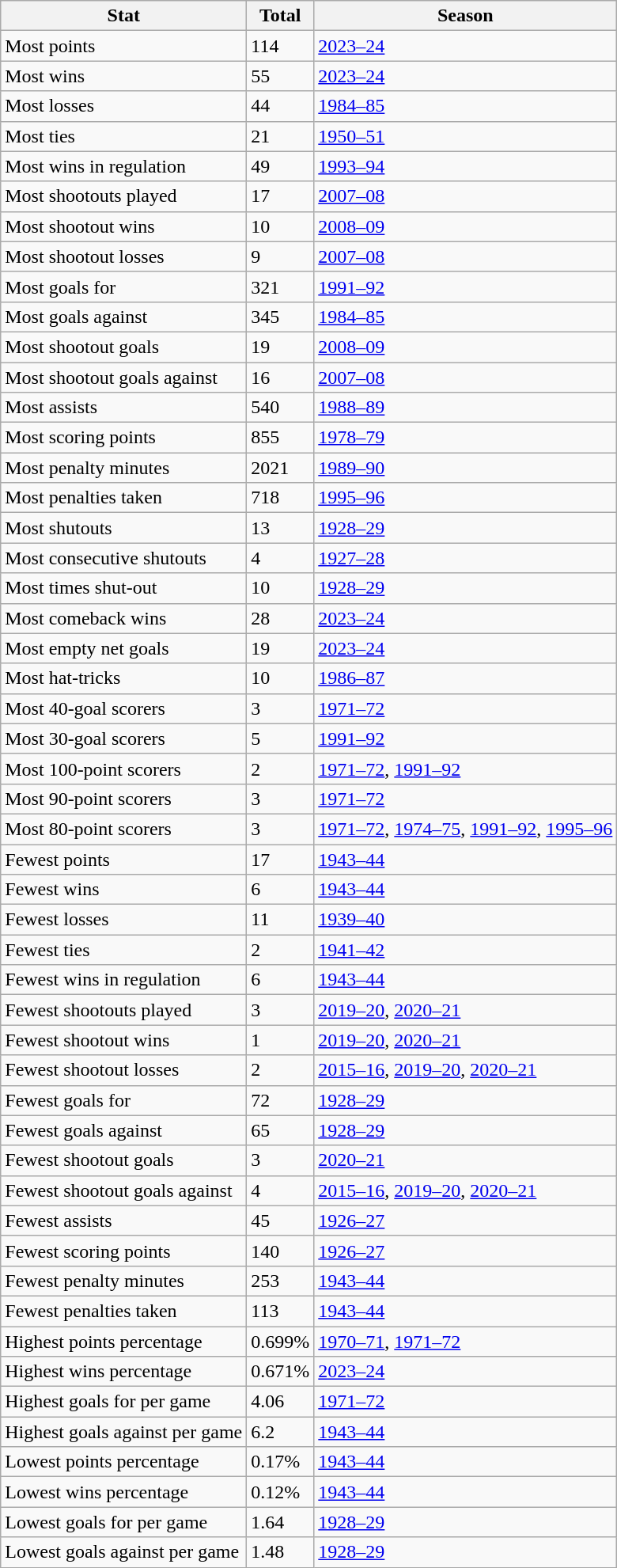<table class="wikitable">
<tr>
<th>Stat</th>
<th>Total</th>
<th>Season</th>
</tr>
<tr>
<td>Most points</td>
<td>114</td>
<td><a href='#'>2023–24</a></td>
</tr>
<tr>
<td>Most wins</td>
<td>55</td>
<td><a href='#'>2023–24</a></td>
</tr>
<tr>
<td>Most losses</td>
<td>44</td>
<td><a href='#'>1984–85</a></td>
</tr>
<tr>
<td>Most ties</td>
<td>21</td>
<td><a href='#'>1950–51</a></td>
</tr>
<tr>
<td>Most wins in regulation</td>
<td>49</td>
<td><a href='#'>1993–94</a></td>
</tr>
<tr>
<td>Most shootouts played</td>
<td>17</td>
<td><a href='#'>2007–08</a></td>
</tr>
<tr>
<td>Most shootout wins</td>
<td>10</td>
<td><a href='#'>2008–09</a></td>
</tr>
<tr>
<td>Most shootout losses</td>
<td>9</td>
<td><a href='#'>2007–08</a></td>
</tr>
<tr>
<td>Most goals for</td>
<td>321</td>
<td><a href='#'>1991–92</a></td>
</tr>
<tr>
<td>Most goals against</td>
<td>345</td>
<td><a href='#'>1984–85</a></td>
</tr>
<tr>
<td>Most shootout goals</td>
<td>19</td>
<td><a href='#'>2008–09</a></td>
</tr>
<tr>
<td>Most shootout goals against</td>
<td>16</td>
<td><a href='#'>2007–08</a></td>
</tr>
<tr>
<td>Most assists</td>
<td>540</td>
<td><a href='#'>1988–89</a></td>
</tr>
<tr>
<td>Most scoring points</td>
<td>855</td>
<td><a href='#'>1978–79</a></td>
</tr>
<tr>
<td>Most penalty minutes</td>
<td>2021</td>
<td><a href='#'>1989–90</a></td>
</tr>
<tr>
<td>Most penalties taken</td>
<td>718</td>
<td><a href='#'>1995–96</a></td>
</tr>
<tr>
<td>Most shutouts</td>
<td>13</td>
<td><a href='#'>1928–29</a></td>
</tr>
<tr>
<td>Most consecutive shutouts</td>
<td>4</td>
<td><a href='#'>1927–28</a></td>
</tr>
<tr>
<td>Most times shut-out</td>
<td>10</td>
<td><a href='#'>1928–29</a></td>
</tr>
<tr>
<td>Most comeback wins</td>
<td>28</td>
<td><a href='#'>2023–24</a></td>
</tr>
<tr>
<td>Most empty net goals</td>
<td>19</td>
<td><a href='#'>2023–24</a></td>
</tr>
<tr>
<td>Most hat-tricks</td>
<td>10</td>
<td><a href='#'>1986–87</a></td>
</tr>
<tr>
<td>Most 40-goal scorers</td>
<td>3</td>
<td><a href='#'>1971–72</a></td>
</tr>
<tr>
<td>Most 30-goal scorers</td>
<td>5</td>
<td><a href='#'>1991–92</a></td>
</tr>
<tr>
<td>Most 100-point scorers</td>
<td>2</td>
<td><a href='#'>1971–72</a>, <a href='#'>1991–92</a></td>
</tr>
<tr>
<td>Most 90-point scorers</td>
<td>3</td>
<td><a href='#'>1971–72</a></td>
</tr>
<tr>
<td>Most 80-point scorers</td>
<td>3</td>
<td><a href='#'>1971–72</a>, <a href='#'>1974–75</a>, <a href='#'>1991–92</a>, <a href='#'>1995–96</a></td>
</tr>
<tr>
<td>Fewest points</td>
<td>17</td>
<td><a href='#'>1943–44</a></td>
</tr>
<tr>
<td>Fewest wins</td>
<td>6</td>
<td><a href='#'>1943–44</a></td>
</tr>
<tr>
<td>Fewest losses</td>
<td>11</td>
<td><a href='#'>1939–40</a></td>
</tr>
<tr>
<td>Fewest ties</td>
<td>2</td>
<td><a href='#'>1941–42</a></td>
</tr>
<tr>
<td>Fewest wins in regulation</td>
<td>6</td>
<td><a href='#'>1943–44</a></td>
</tr>
<tr>
<td>Fewest shootouts played</td>
<td>3</td>
<td><a href='#'>2019–20</a>, <a href='#'>2020–21</a></td>
</tr>
<tr>
<td>Fewest shootout wins</td>
<td>1</td>
<td><a href='#'>2019–20</a>, <a href='#'>2020–21</a></td>
</tr>
<tr>
<td>Fewest shootout losses</td>
<td>2</td>
<td><a href='#'>2015–16</a>, <a href='#'>2019–20</a>, <a href='#'>2020–21</a></td>
</tr>
<tr>
<td>Fewest goals for</td>
<td>72</td>
<td><a href='#'>1928–29</a></td>
</tr>
<tr>
<td>Fewest goals against</td>
<td>65</td>
<td><a href='#'>1928–29</a></td>
</tr>
<tr>
<td>Fewest shootout goals</td>
<td>3</td>
<td><a href='#'>2020–21</a></td>
</tr>
<tr>
<td>Fewest shootout goals against</td>
<td>4</td>
<td><a href='#'>2015–16</a>, <a href='#'>2019–20</a>, <a href='#'>2020–21</a></td>
</tr>
<tr>
<td>Fewest assists</td>
<td>45</td>
<td><a href='#'>1926–27</a></td>
</tr>
<tr>
<td>Fewest scoring points</td>
<td>140</td>
<td><a href='#'>1926–27</a></td>
</tr>
<tr>
<td>Fewest penalty minutes</td>
<td>253</td>
<td><a href='#'>1943–44</a></td>
</tr>
<tr>
<td>Fewest penalties taken</td>
<td>113</td>
<td><a href='#'>1943–44</a></td>
</tr>
<tr>
<td>Highest points percentage</td>
<td>0.699%</td>
<td><a href='#'>1970–71</a>, <a href='#'>1971–72</a></td>
</tr>
<tr>
<td>Highest wins percentage</td>
<td>0.671%</td>
<td><a href='#'>2023–24</a></td>
</tr>
<tr>
<td>Highest goals for per game</td>
<td>4.06</td>
<td><a href='#'>1971–72</a></td>
</tr>
<tr>
<td>Highest goals against per game</td>
<td>6.2</td>
<td><a href='#'>1943–44</a></td>
</tr>
<tr>
<td>Lowest points percentage</td>
<td>0.17%</td>
<td><a href='#'>1943–44</a></td>
</tr>
<tr>
<td>Lowest wins percentage</td>
<td>0.12%</td>
<td><a href='#'>1943–44</a></td>
</tr>
<tr>
<td>Lowest goals for per game</td>
<td>1.64</td>
<td><a href='#'>1928–29</a></td>
</tr>
<tr>
<td>Lowest goals against per game</td>
<td>1.48</td>
<td><a href='#'>1928–29</a></td>
</tr>
</table>
